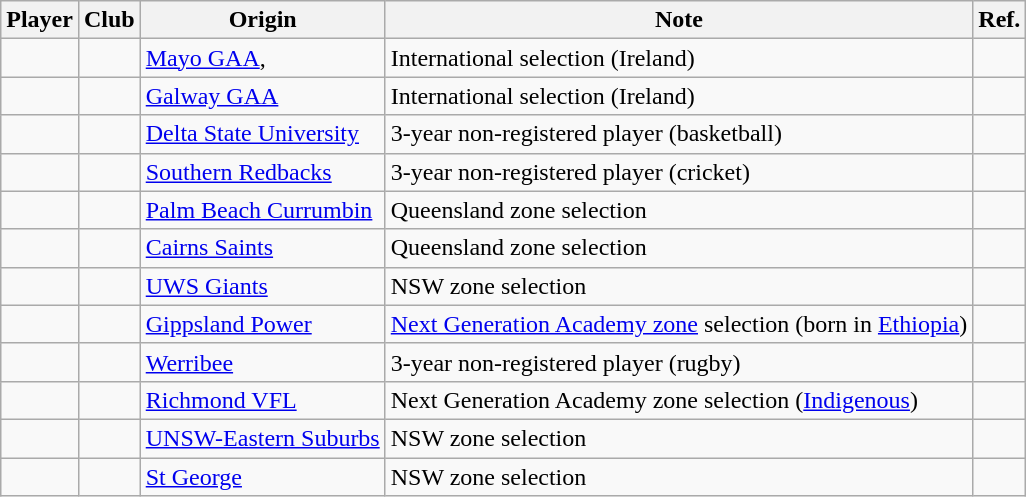<table class="wikitable sortable">
<tr>
<th>Player</th>
<th>Club</th>
<th>Origin</th>
<th>Note</th>
<th class=unsortable>Ref.</th>
</tr>
<tr>
<td></td>
<td></td>
<td><a href='#'>Mayo GAA</a>, </td>
<td>International selection (Ireland)</td>
<td></td>
</tr>
<tr>
<td></td>
<td></td>
<td><a href='#'>Galway GAA</a></td>
<td>International selection (Ireland)</td>
<td></td>
</tr>
<tr>
<td></td>
<td></td>
<td><a href='#'>Delta State University</a></td>
<td>3-year non-registered player (basketball)</td>
<td></td>
</tr>
<tr>
<td></td>
<td></td>
<td><a href='#'>Southern Redbacks</a></td>
<td>3-year non-registered player (cricket)</td>
<td></td>
</tr>
<tr>
<td></td>
<td></td>
<td><a href='#'>Palm Beach Currumbin</a></td>
<td>Queensland zone selection</td>
<td></td>
</tr>
<tr>
<td></td>
<td></td>
<td><a href='#'>Cairns Saints</a></td>
<td>Queensland zone selection</td>
<td></td>
</tr>
<tr>
<td></td>
<td></td>
<td><a href='#'>UWS Giants</a></td>
<td>NSW zone selection</td>
<td></td>
</tr>
<tr>
<td></td>
<td></td>
<td><a href='#'>Gippsland Power</a></td>
<td><a href='#'>Next Generation Academy zone</a> selection (born in <a href='#'>Ethiopia</a>)</td>
<td></td>
</tr>
<tr>
<td></td>
<td></td>
<td><a href='#'>Werribee</a></td>
<td>3-year non-registered player (rugby)</td>
<td></td>
</tr>
<tr>
<td></td>
<td></td>
<td><a href='#'>Richmond VFL</a></td>
<td>Next Generation Academy zone selection (<a href='#'>Indigenous</a>)</td>
<td></td>
</tr>
<tr>
<td></td>
<td></td>
<td><a href='#'>UNSW-Eastern Suburbs</a></td>
<td>NSW zone selection</td>
<td></td>
</tr>
<tr>
<td></td>
<td></td>
<td><a href='#'>St George</a></td>
<td>NSW zone selection</td>
<td></td>
</tr>
</table>
